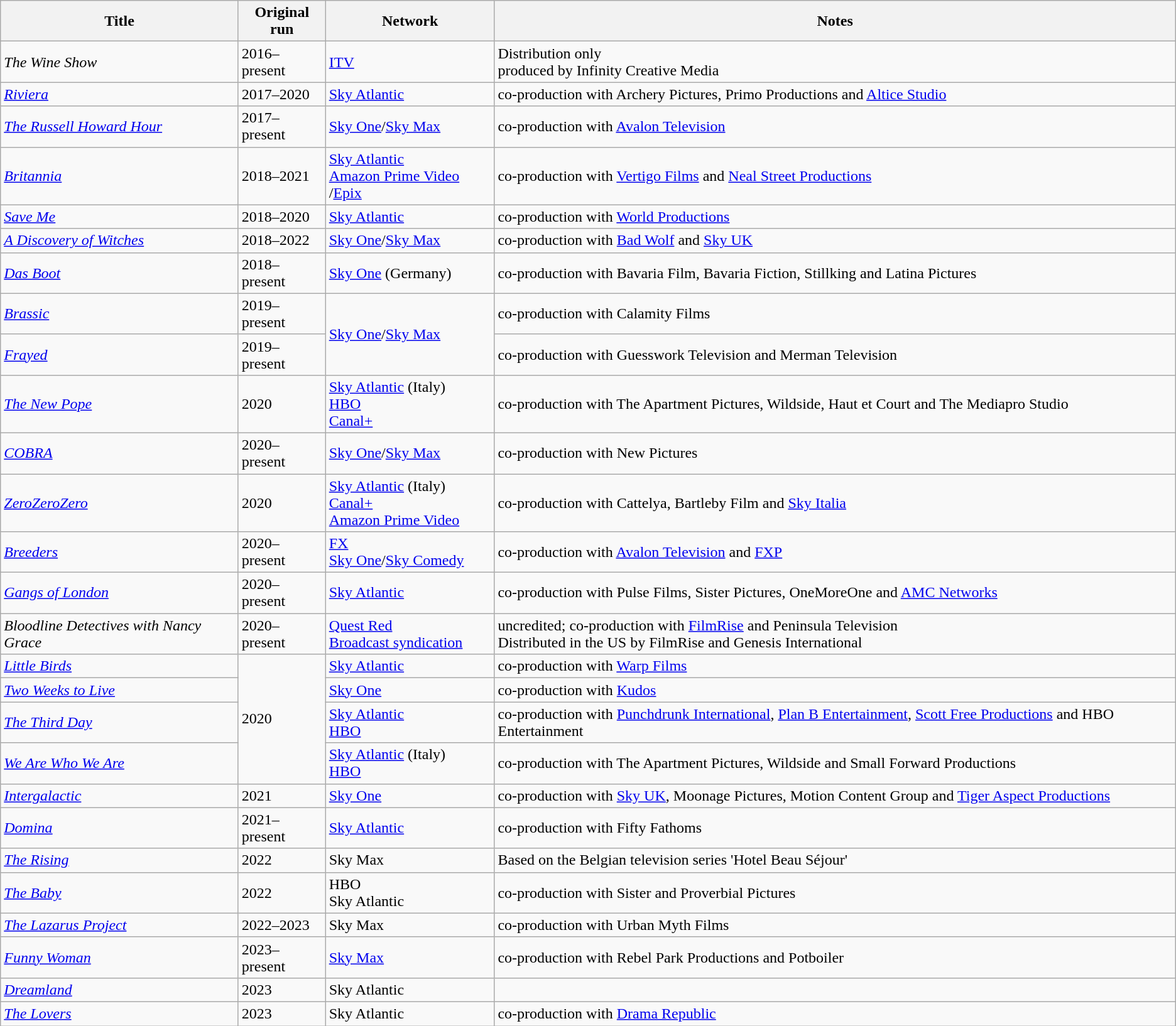<table class="wikitable sortable">
<tr>
<th>Title</th>
<th>Original run</th>
<th>Network</th>
<th>Notes</th>
</tr>
<tr>
<td><em>The Wine Show</em></td>
<td>2016–present</td>
<td><a href='#'>ITV</a></td>
<td>Distribution only<br>produced by Infinity Creative Media</td>
</tr>
<tr>
<td><em><a href='#'>Riviera</a></em></td>
<td>2017–2020</td>
<td><a href='#'>Sky Atlantic</a></td>
<td>co-production with Archery Pictures, Primo Productions and <a href='#'>Altice Studio</a></td>
</tr>
<tr>
<td><em><a href='#'>The Russell Howard Hour</a></em></td>
<td>2017–present</td>
<td><a href='#'>Sky One</a>/<a href='#'>Sky Max</a></td>
<td>co-production with <a href='#'>Avalon Television</a></td>
</tr>
<tr>
<td><em><a href='#'>Britannia</a></em></td>
<td>2018–2021</td>
<td><a href='#'>Sky Atlantic</a><br><a href='#'>Amazon Prime Video</a> /<a href='#'>Epix</a> </td>
<td>co-production with <a href='#'>Vertigo Films</a> and <a href='#'>Neal Street Productions</a></td>
</tr>
<tr>
<td><em><a href='#'>Save Me</a></em></td>
<td>2018–2020</td>
<td><a href='#'>Sky Atlantic</a></td>
<td>co-production with <a href='#'>World Productions</a></td>
</tr>
<tr>
<td><em><a href='#'>A Discovery of Witches</a></em></td>
<td>2018–2022</td>
<td><a href='#'>Sky One</a>/<a href='#'>Sky Max</a></td>
<td>co-production with <a href='#'>Bad Wolf</a> and <a href='#'>Sky UK</a></td>
</tr>
<tr>
<td><em><a href='#'>Das Boot</a></em></td>
<td>2018–present</td>
<td><a href='#'>Sky One</a> (Germany)</td>
<td>co-production with Bavaria Film, Bavaria Fiction, Stillking and Latina Pictures</td>
</tr>
<tr>
<td><em><a href='#'>Brassic</a></em></td>
<td>2019–present</td>
<td rowspan="2"><a href='#'>Sky One</a>/<a href='#'>Sky Max</a></td>
<td>co-production with Calamity Films</td>
</tr>
<tr>
<td><em><a href='#'>Frayed</a></em></td>
<td>2019–present</td>
<td>co-production with Guesswork Television and Merman Television</td>
</tr>
<tr>
<td><em><a href='#'>The New Pope</a></em></td>
<td>2020</td>
<td><a href='#'>Sky Atlantic</a> (Italy)<br><a href='#'>HBO</a><br><a href='#'>Canal+</a></td>
<td>co-production with The Apartment Pictures, Wildside, Haut et Court and The Mediapro Studio</td>
</tr>
<tr>
<td><em><a href='#'>COBRA</a></em></td>
<td>2020–present</td>
<td><a href='#'>Sky One</a>/<a href='#'>Sky Max</a></td>
<td>co-production with New Pictures</td>
</tr>
<tr>
<td><em><a href='#'>ZeroZeroZero</a></em></td>
<td>2020</td>
<td><a href='#'>Sky Atlantic</a> (Italy)<br><a href='#'>Canal+</a><br><a href='#'>Amazon Prime Video</a></td>
<td>co-production with Cattelya, Bartleby Film and <a href='#'>Sky Italia</a></td>
</tr>
<tr>
<td><em><a href='#'>Breeders</a></em></td>
<td>2020–present</td>
<td><a href='#'>FX</a><br><a href='#'>Sky One</a>/<a href='#'>Sky Comedy</a></td>
<td>co-production with <a href='#'>Avalon Television</a> and <a href='#'>FXP</a></td>
</tr>
<tr>
<td><em><a href='#'>Gangs of London</a></em></td>
<td>2020–present</td>
<td><a href='#'>Sky Atlantic</a></td>
<td>co-production with Pulse Films, Sister Pictures, OneMoreOne and <a href='#'>AMC Networks</a></td>
</tr>
<tr>
<td><em>Bloodline Detectives with Nancy Grace</em></td>
<td>2020–present</td>
<td><a href='#'>Quest Red</a> <br> <a href='#'>Broadcast syndication</a></td>
<td>uncredited; co-production with <a href='#'>FilmRise</a> and Peninsula Television <br> Distributed in the US by FilmRise and Genesis International</td>
</tr>
<tr>
<td><em><a href='#'>Little Birds</a></em></td>
<td rowspan="4">2020</td>
<td><a href='#'>Sky Atlantic</a></td>
<td>co-production with <a href='#'>Warp Films</a></td>
</tr>
<tr>
<td><em><a href='#'>Two Weeks to Live</a></em></td>
<td><a href='#'>Sky One</a></td>
<td>co-production with <a href='#'>Kudos</a></td>
</tr>
<tr>
<td><em><a href='#'>The Third Day</a></em></td>
<td><a href='#'>Sky Atlantic</a><br><a href='#'>HBO</a></td>
<td>co-production with <a href='#'>Punchdrunk International</a>, <a href='#'>Plan B Entertainment</a>, <a href='#'>Scott Free Productions</a> and HBO Entertainment</td>
</tr>
<tr>
<td><em><a href='#'>We Are Who We Are</a></em></td>
<td><a href='#'>Sky Atlantic</a> (Italy)<br><a href='#'>HBO</a></td>
<td>co-production with The Apartment Pictures, Wildside and Small Forward Productions</td>
</tr>
<tr>
<td><em><a href='#'>Intergalactic</a></em></td>
<td>2021</td>
<td><a href='#'>Sky One</a></td>
<td>co-production with <a href='#'>Sky UK</a>, Moonage Pictures, Motion Content Group and <a href='#'>Tiger Aspect Productions</a></td>
</tr>
<tr>
<td><em><a href='#'>Domina</a></em></td>
<td>2021–present</td>
<td><a href='#'>Sky Atlantic</a></td>
<td>co-production with Fifty Fathoms</td>
</tr>
<tr>
<td><em><a href='#'>The Rising</a></em></td>
<td>2022</td>
<td>Sky Max</td>
<td>Based on the Belgian television series 'Hotel Beau Séjour'</td>
</tr>
<tr>
<td><em><a href='#'>The Baby</a></em></td>
<td>2022</td>
<td>HBO<br>Sky Atlantic</td>
<td>co-production with Sister and Proverbial Pictures</td>
</tr>
<tr>
<td><em><a href='#'>The Lazarus Project</a></em></td>
<td>2022–2023</td>
<td>Sky Max</td>
<td>co-production with Urban Myth Films</td>
</tr>
<tr>
<td><em><a href='#'>Funny Woman</a></em></td>
<td>2023–present</td>
<td><a href='#'>Sky Max</a></td>
<td>co-production with Rebel Park Productions and Potboiler</td>
</tr>
<tr>
<td><em><a href='#'>Dreamland</a></em></td>
<td>2023</td>
<td>Sky Atlantic</td>
<td></td>
</tr>
<tr>
<td><em><a href='#'>The Lovers</a></em></td>
<td>2023</td>
<td>Sky Atlantic</td>
<td>co-production with <a href='#'>Drama Republic</a></td>
</tr>
</table>
